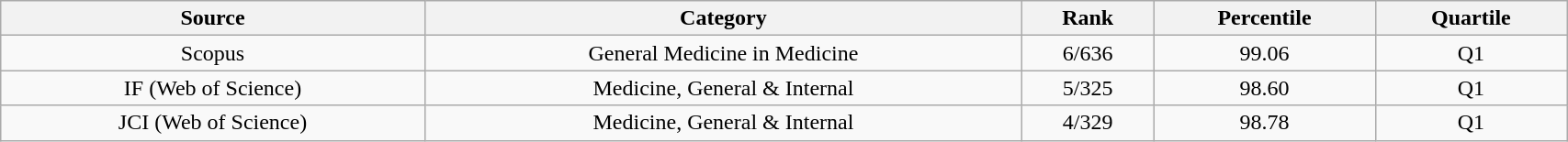<table class="wikitable" style="text-align:center; width:90%;">
<tr>
<th scope="col">Source</th>
<th scope="col">Category</th>
<th scope="col">Rank</th>
<th scope="col">Percentile</th>
<th scope="col">Quartile</th>
</tr>
<tr>
<td>Scopus</td>
<td>General Medicine in Medicine</td>
<td>6/636</td>
<td>99.06</td>
<td>Q1</td>
</tr>
<tr>
<td>IF (Web of Science)</td>
<td>Medicine, General & Internal</td>
<td>5/325</td>
<td>98.60</td>
<td>Q1</td>
</tr>
<tr>
<td>JCI (Web of Science)</td>
<td>Medicine, General & Internal</td>
<td>4/329</td>
<td>98.78</td>
<td>Q1</td>
</tr>
</table>
